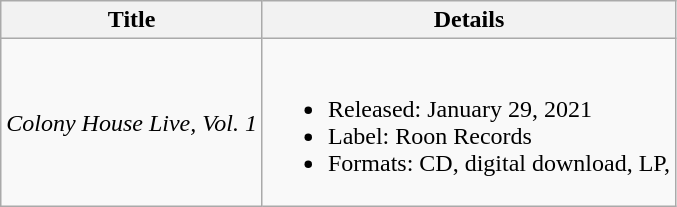<table class="wikitable">
<tr>
<th>Title</th>
<th>Details</th>
</tr>
<tr>
<td><em>Colony House Live, Vol. 1</em></td>
<td><br><ul><li>Released: January 29, 2021</li><li>Label: Roon Records</li><li>Formats: CD, digital download, LP,</li></ul></td>
</tr>
</table>
